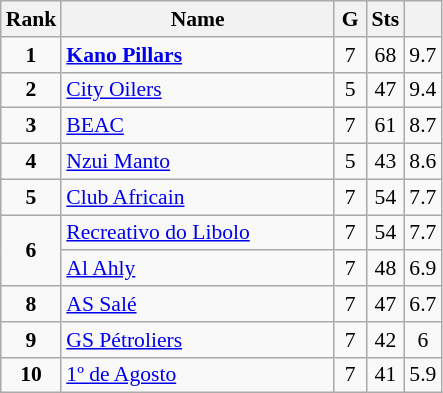<table class="wikitable" style="text-align:center; font-size:90%;">
<tr>
<th width=10px>Rank</th>
<th width=175px>Name</th>
<th width=15px>G</th>
<th width=10px>Sts</th>
<th width=10px></th>
</tr>
<tr>
<td><strong>1</strong></td>
<td align=left> <strong><a href='#'>Kano Pillars</a></strong></td>
<td>7</td>
<td>68</td>
<td>9.7</td>
</tr>
<tr>
<td><strong>2</strong></td>
<td align=left> <a href='#'>City Oilers</a></td>
<td>5</td>
<td>47</td>
<td>9.4</td>
</tr>
<tr>
<td><strong>3</strong></td>
<td align=left> <a href='#'>BEAC</a></td>
<td>7</td>
<td>61</td>
<td>8.7</td>
</tr>
<tr>
<td><strong>4</strong></td>
<td align=left> <a href='#'>Nzui Manto</a></td>
<td>5</td>
<td>43</td>
<td>8.6</td>
</tr>
<tr>
<td><strong>5</strong></td>
<td align=left> <a href='#'>Club Africain</a></td>
<td>7</td>
<td>54</td>
<td>7.7</td>
</tr>
<tr>
<td rowspan=2><strong>6</strong></td>
<td align=left> <a href='#'>Recreativo do Libolo</a></td>
<td>7</td>
<td>54</td>
<td>7.7</td>
</tr>
<tr>
<td align=left> <a href='#'>Al Ahly</a></td>
<td>7</td>
<td>48</td>
<td>6.9</td>
</tr>
<tr>
<td><strong>8</strong></td>
<td align=left> <a href='#'>AS Salé</a></td>
<td>7</td>
<td>47</td>
<td>6.7</td>
</tr>
<tr>
<td><strong>9</strong></td>
<td align=left> <a href='#'>GS Pétroliers</a></td>
<td>7</td>
<td>42</td>
<td>6</td>
</tr>
<tr>
<td><strong>10</strong></td>
<td align=left> <a href='#'>1º de Agosto</a></td>
<td>7</td>
<td>41</td>
<td>5.9</td>
</tr>
</table>
